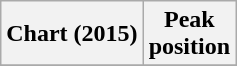<table class="wikitable sortable plainrowheaders" style="text-align:center">
<tr>
<th scope="col">Chart (2015)</th>
<th scope="col">Peak<br> position</th>
</tr>
<tr>
</tr>
</table>
